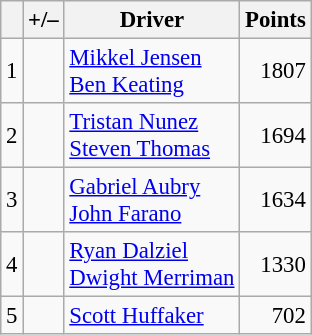<table class="wikitable" style="font-size: 95%;">
<tr>
<th scope="col"></th>
<th scope="col">+/–</th>
<th scope="col">Driver</th>
<th scope="col">Points</th>
</tr>
<tr>
<td align=center>1</td>
<td align="left"></td>
<td> <a href='#'>Mikkel Jensen</a><br> <a href='#'>Ben Keating</a></td>
<td align=right>1807</td>
</tr>
<tr>
<td align=center>2</td>
<td align="left"></td>
<td> <a href='#'>Tristan Nunez</a><br> <a href='#'>Steven Thomas</a></td>
<td align=right>1694</td>
</tr>
<tr>
<td align=center>3</td>
<td align="left"></td>
<td> <a href='#'>Gabriel Aubry</a><br> <a href='#'>John Farano</a></td>
<td align=right>1634</td>
</tr>
<tr>
<td align=center>4</td>
<td align="left"></td>
<td> <a href='#'>Ryan Dalziel</a><br> <a href='#'>Dwight Merriman</a></td>
<td align=right>1330</td>
</tr>
<tr>
<td align=center>5</td>
<td align="left"></td>
<td> <a href='#'>Scott Huffaker</a></td>
<td align=right>702</td>
</tr>
</table>
